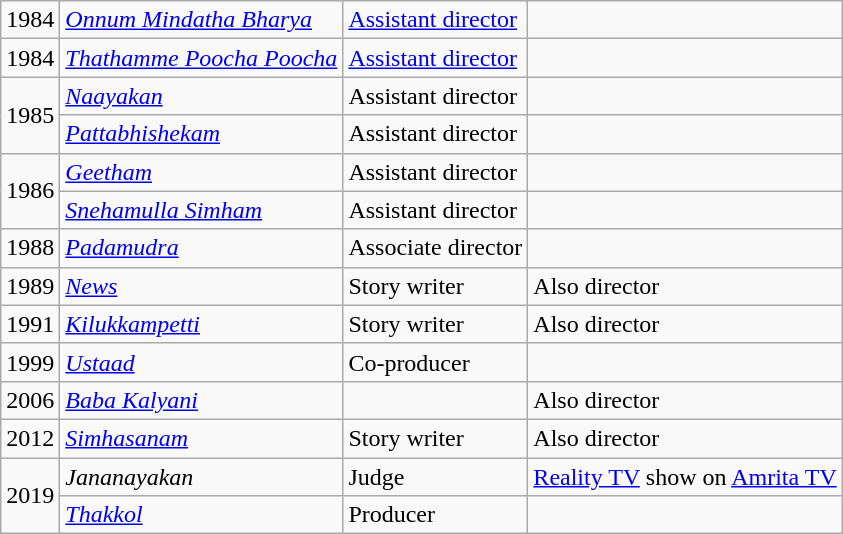<table class="wikitable">
<tr>
<td>1984</td>
<td><em><a href='#'>Onnum Mindatha Bharya</a> </em></td>
<td><a href='#'>Assistant director</a></td>
<td></td>
</tr>
<tr>
<td>1984</td>
<td><em><a href='#'>Thathamme Poocha Poocha</a></em></td>
<td><a href='#'>Assistant director</a></td>
<td></td>
</tr>
<tr>
<td rowspan="2">1985</td>
<td><em><a href='#'>Naayakan</a></em></td>
<td>Assistant director</td>
<td></td>
</tr>
<tr>
<td><em><a href='#'>Pattabhishekam</a></em></td>
<td>Assistant director</td>
<td></td>
</tr>
<tr>
<td rowspan="2">1986</td>
<td><em><a href='#'>Geetham</a></em></td>
<td>Assistant director</td>
<td></td>
</tr>
<tr>
<td><em><a href='#'>Snehamulla Simham</a></em></td>
<td>Assistant director</td>
<td></td>
</tr>
<tr>
<td>1988</td>
<td><em><a href='#'>Padamudra</a></em></td>
<td>Associate director</td>
<td></td>
</tr>
<tr>
<td>1989</td>
<td><em><a href='#'>News</a></em></td>
<td>Story writer</td>
<td>Also director</td>
</tr>
<tr>
<td>1991</td>
<td><em><a href='#'>Kilukkampetti</a></em></td>
<td>Story writer</td>
<td>Also director</td>
</tr>
<tr>
<td>1999</td>
<td><em><a href='#'>Ustaad</a></em></td>
<td>Co-producer</td>
<td></td>
</tr>
<tr>
<td>2006</td>
<td><em><a href='#'>Baba Kalyani</a></em></td>
<td></td>
<td>Also director</td>
</tr>
<tr>
<td>2012</td>
<td><em><a href='#'>Simhasanam</a></em></td>
<td>Story writer</td>
<td>Also director</td>
</tr>
<tr>
<td rowspan="2">2019</td>
<td><em>Jananayakan</em></td>
<td>Judge</td>
<td><a href='#'>Reality TV</a> show on <a href='#'>Amrita TV</a></td>
</tr>
<tr>
<td><em><a href='#'>Thakkol</a></em></td>
<td>Producer</td>
<td></td>
</tr>
</table>
